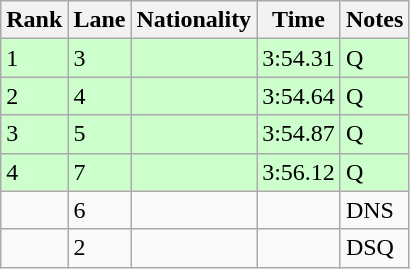<table class="wikitable">
<tr>
<th>Rank</th>
<th>Lane</th>
<th>Nationality</th>
<th>Time</th>
<th>Notes</th>
</tr>
<tr bgcolor=ccffcc>
<td>1</td>
<td>3</td>
<td></td>
<td>3:54.31</td>
<td>Q</td>
</tr>
<tr bgcolor=ccffcc>
<td>2</td>
<td>4</td>
<td></td>
<td>3:54.64</td>
<td>Q</td>
</tr>
<tr bgcolor=ccffcc>
<td>3</td>
<td>5</td>
<td></td>
<td>3:54.87</td>
<td>Q</td>
</tr>
<tr bgcolor=ccffcc>
<td>4</td>
<td>7</td>
<td></td>
<td>3:56.12</td>
<td>Q</td>
</tr>
<tr>
<td></td>
<td>6</td>
<td></td>
<td></td>
<td>DNS</td>
</tr>
<tr>
<td></td>
<td>2</td>
<td></td>
<td></td>
<td>DSQ</td>
</tr>
</table>
